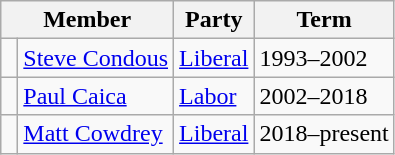<table class="wikitable">
<tr>
<th colspan="2">Member</th>
<th>Party</th>
<th>Term</th>
</tr>
<tr>
<td> </td>
<td><a href='#'>Steve Condous</a></td>
<td><a href='#'>Liberal</a></td>
<td>1993–2002</td>
</tr>
<tr>
<td> </td>
<td><a href='#'>Paul Caica</a></td>
<td><a href='#'>Labor</a></td>
<td>2002–2018</td>
</tr>
<tr>
<td> </td>
<td><a href='#'>Matt Cowdrey</a></td>
<td><a href='#'>Liberal</a></td>
<td>2018–present</td>
</tr>
</table>
